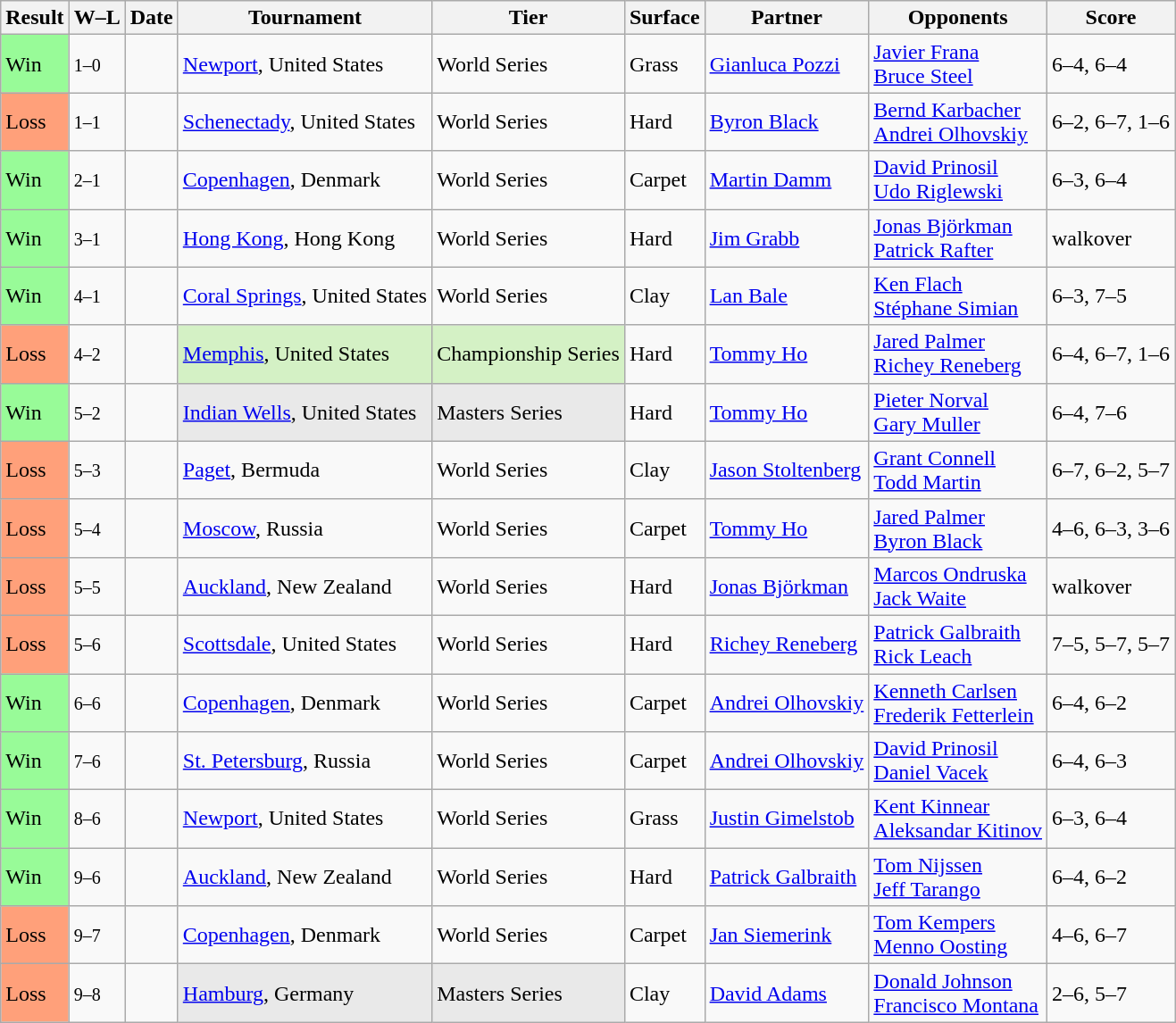<table class="sortable wikitable">
<tr>
<th>Result</th>
<th class="unsortable">W–L</th>
<th>Date</th>
<th>Tournament</th>
<th>Tier</th>
<th>Surface</th>
<th>Partner</th>
<th>Opponents</th>
<th class="unsortable">Score</th>
</tr>
<tr>
<td style="background:#98fb98;">Win</td>
<td><small>1–0</small></td>
<td><a href='#'></a></td>
<td><a href='#'>Newport</a>, United States</td>
<td>World Series</td>
<td>Grass</td>
<td> <a href='#'>Gianluca Pozzi</a></td>
<td> <a href='#'>Javier Frana</a> <br>  <a href='#'>Bruce Steel</a></td>
<td>6–4, 6–4</td>
</tr>
<tr>
<td style="background:#ffa07a;">Loss</td>
<td><small>1–1</small></td>
<td><a href='#'></a></td>
<td><a href='#'>Schenectady</a>, United States</td>
<td>World Series</td>
<td>Hard</td>
<td> <a href='#'>Byron Black</a></td>
<td> <a href='#'>Bernd Karbacher</a> <br>  <a href='#'>Andrei Olhovskiy</a></td>
<td>6–2, 6–7, 1–6</td>
</tr>
<tr>
<td style="background:#98fb98;">Win</td>
<td><small>2–1</small></td>
<td><a href='#'></a></td>
<td><a href='#'>Copenhagen</a>, Denmark</td>
<td>World Series</td>
<td>Carpet</td>
<td> <a href='#'>Martin Damm</a></td>
<td> <a href='#'>David Prinosil</a> <br>  <a href='#'>Udo Riglewski</a></td>
<td>6–3, 6–4</td>
</tr>
<tr>
<td style="background:#98fb98;">Win</td>
<td><small>3–1</small></td>
<td><a href='#'></a></td>
<td><a href='#'>Hong Kong</a>, Hong Kong</td>
<td>World Series</td>
<td>Hard</td>
<td> <a href='#'>Jim Grabb</a></td>
<td> <a href='#'>Jonas Björkman</a> <br>  <a href='#'>Patrick Rafter</a></td>
<td>walkover</td>
</tr>
<tr>
<td style="background:#98fb98;">Win</td>
<td><small>4–1</small></td>
<td><a href='#'></a></td>
<td><a href='#'>Coral Springs</a>, United States</td>
<td>World Series</td>
<td>Clay</td>
<td> <a href='#'>Lan Bale</a></td>
<td> <a href='#'>Ken Flach</a> <br>  <a href='#'>Stéphane Simian</a></td>
<td>6–3, 7–5</td>
</tr>
<tr>
<td style="background:#ffa07a;">Loss</td>
<td><small>4–2</small></td>
<td><a href='#'></a></td>
<td style="background:#d4f1c5;"><a href='#'>Memphis</a>, United States</td>
<td style="background:#d4f1c5;">Championship Series</td>
<td>Hard</td>
<td> <a href='#'>Tommy Ho</a></td>
<td> <a href='#'>Jared Palmer</a> <br>  <a href='#'>Richey Reneberg</a></td>
<td>6–4, 6–7, 1–6</td>
</tr>
<tr>
<td style="background:#98fb98;">Win</td>
<td><small>5–2</small></td>
<td><a href='#'></a></td>
<td style="background:#e9e9e9;"><a href='#'>Indian Wells</a>, United States</td>
<td style="background:#e9e9e9;">Masters Series</td>
<td>Hard</td>
<td> <a href='#'>Tommy Ho</a></td>
<td> <a href='#'>Pieter Norval</a> <br>  <a href='#'>Gary Muller</a></td>
<td>6–4, 7–6</td>
</tr>
<tr>
<td style="background:#ffa07a;">Loss</td>
<td><small>5–3</small></td>
<td><a href='#'></a></td>
<td><a href='#'>Paget</a>, Bermuda</td>
<td>World Series</td>
<td>Clay</td>
<td> <a href='#'>Jason Stoltenberg</a></td>
<td> <a href='#'>Grant Connell</a> <br>  <a href='#'>Todd Martin</a></td>
<td>6–7, 6–2, 5–7</td>
</tr>
<tr>
<td style="background:#ffa07a;">Loss</td>
<td><small>5–4</small></td>
<td><a href='#'></a></td>
<td><a href='#'>Moscow</a>, Russia</td>
<td>World Series</td>
<td>Carpet</td>
<td> <a href='#'>Tommy Ho</a></td>
<td> <a href='#'>Jared Palmer</a> <br>  <a href='#'>Byron Black</a></td>
<td>4–6, 6–3, 3–6</td>
</tr>
<tr>
<td style="background:#ffa07a;">Loss</td>
<td><small>5–5</small></td>
<td><a href='#'></a></td>
<td><a href='#'>Auckland</a>, New Zealand</td>
<td>World Series</td>
<td>Hard</td>
<td> <a href='#'>Jonas Björkman</a></td>
<td> <a href='#'>Marcos Ondruska</a> <br>  <a href='#'>Jack Waite</a></td>
<td>walkover</td>
</tr>
<tr>
<td style="background:#ffa07a;">Loss</td>
<td><small>5–6</small></td>
<td><a href='#'></a></td>
<td><a href='#'>Scottsdale</a>, United States</td>
<td>World Series</td>
<td>Hard</td>
<td> <a href='#'>Richey Reneberg</a></td>
<td> <a href='#'>Patrick Galbraith</a> <br>  <a href='#'>Rick Leach</a></td>
<td>7–5, 5–7, 5–7</td>
</tr>
<tr>
<td style="background:#98fb98;">Win</td>
<td><small>6–6</small></td>
<td><a href='#'></a></td>
<td><a href='#'>Copenhagen</a>, Denmark</td>
<td>World Series</td>
<td>Carpet</td>
<td> <a href='#'>Andrei Olhovskiy</a></td>
<td> <a href='#'>Kenneth Carlsen</a> <br>  <a href='#'>Frederik Fetterlein</a></td>
<td>6–4, 6–2</td>
</tr>
<tr>
<td style="background:#98fb98;">Win</td>
<td><small>7–6</small></td>
<td><a href='#'></a></td>
<td><a href='#'>St. Petersburg</a>, Russia</td>
<td>World Series</td>
<td>Carpet</td>
<td> <a href='#'>Andrei Olhovskiy</a></td>
<td> <a href='#'>David Prinosil</a> <br>  <a href='#'>Daniel Vacek</a></td>
<td>6–4, 6–3</td>
</tr>
<tr>
<td style="background:#98fb98;">Win</td>
<td><small>8–6</small></td>
<td><a href='#'></a></td>
<td><a href='#'>Newport</a>, United States</td>
<td>World Series</td>
<td>Grass</td>
<td> <a href='#'>Justin Gimelstob</a></td>
<td> <a href='#'>Kent Kinnear</a> <br>  <a href='#'>Aleksandar Kitinov</a></td>
<td>6–3, 6–4</td>
</tr>
<tr>
<td style="background:#98fb98;">Win</td>
<td><small>9–6</small></td>
<td><a href='#'></a></td>
<td><a href='#'>Auckland</a>, New Zealand</td>
<td>World Series</td>
<td>Hard</td>
<td> <a href='#'>Patrick Galbraith</a></td>
<td> <a href='#'>Tom Nijssen</a> <br>  <a href='#'>Jeff Tarango</a></td>
<td>6–4, 6–2</td>
</tr>
<tr>
<td style="background:#ffa07a;">Loss</td>
<td><small>9–7</small></td>
<td><a href='#'></a></td>
<td><a href='#'>Copenhagen</a>, Denmark</td>
<td>World Series</td>
<td>Carpet</td>
<td> <a href='#'>Jan Siemerink</a></td>
<td> <a href='#'>Tom Kempers</a> <br>  <a href='#'>Menno Oosting</a></td>
<td>4–6, 6–7</td>
</tr>
<tr>
<td style="background:#ffa07a;">Loss</td>
<td><small>9–8</small></td>
<td><a href='#'></a></td>
<td style="background:#e9e9e9;"><a href='#'>Hamburg</a>, Germany</td>
<td style="background:#e9e9e9;">Masters Series</td>
<td>Clay</td>
<td> <a href='#'>David Adams</a></td>
<td> <a href='#'>Donald Johnson</a> <br>  <a href='#'>Francisco Montana</a></td>
<td>2–6, 5–7</td>
</tr>
</table>
